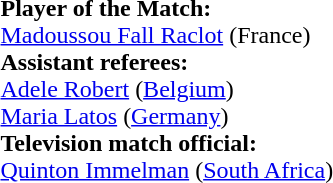<table style="width:100%">
<tr>
<td><br><strong>Player of the Match:</strong>
<br><a href='#'>Madoussou Fall Raclot</a> (France)<br><strong>Assistant referees:</strong>
<br><a href='#'>Adele Robert</a> (<a href='#'>Belgium</a>)
<br><a href='#'>Maria Latos</a> (<a href='#'>Germany</a>)
<br><strong>Television match official:</strong>
<br><a href='#'>Quinton Immelman</a> (<a href='#'>South Africa</a>)</td>
</tr>
</table>
